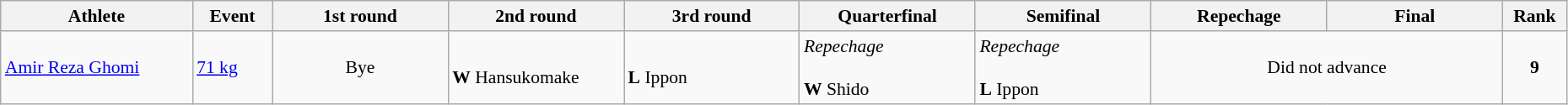<table class="wikitable" width="98%" style="text-align:left; font-size:90%">
<tr>
<th width="12%">Athlete</th>
<th width="5%">Event</th>
<th width="11%">1st round</th>
<th width="11%">2nd round</th>
<th width="11%">3rd round</th>
<th width="11%">Quarterfinal</th>
<th width="11%">Semifinal</th>
<th width="11%">Repechage</th>
<th width="11%">Final</th>
<th width="4%">Rank</th>
</tr>
<tr>
<td><a href='#'>Amir Reza Ghomi</a></td>
<td><a href='#'>71 kg</a></td>
<td align="center">Bye</td>
<td><br><strong>W</strong> Hansukomake</td>
<td><br><strong>L</strong> Ippon</td>
<td><em>Repechage</em><br><br><strong>W</strong> Shido</td>
<td><em>Repechage</em><br><br><strong>L</strong> Ippon</td>
<td colspan=2 align=center>Did not advance</td>
<td align=center><strong>9</strong></td>
</tr>
</table>
